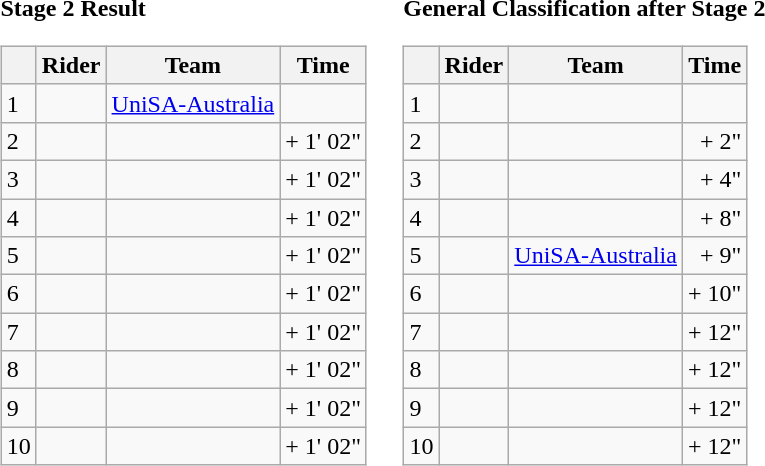<table>
<tr>
<td><strong>Stage 2 Result</strong><br><table class="wikitable">
<tr>
<th></th>
<th>Rider</th>
<th>Team</th>
<th>Time</th>
</tr>
<tr>
<td>1</td>
<td></td>
<td><a href='#'>UniSA-Australia</a></td>
<td align="right"></td>
</tr>
<tr>
<td>2</td>
<td></td>
<td></td>
<td align="right">+ 1' 02"</td>
</tr>
<tr>
<td>3</td>
<td></td>
<td></td>
<td align="right">+ 1' 02"</td>
</tr>
<tr>
<td>4</td>
<td></td>
<td></td>
<td align="right">+ 1' 02"</td>
</tr>
<tr>
<td>5</td>
<td></td>
<td></td>
<td align="right">+ 1' 02"</td>
</tr>
<tr>
<td>6</td>
<td></td>
<td></td>
<td align="right">+ 1' 02"</td>
</tr>
<tr>
<td>7</td>
<td></td>
<td></td>
<td align="right">+ 1' 02"</td>
</tr>
<tr>
<td>8</td>
<td></td>
<td></td>
<td align="right">+ 1' 02"</td>
</tr>
<tr>
<td>9</td>
<td></td>
<td></td>
<td align="right">+ 1' 02"</td>
</tr>
<tr>
<td>10</td>
<td></td>
<td></td>
<td align="right">+ 1' 02"</td>
</tr>
</table>
</td>
<td></td>
<td><strong>General Classification after Stage 2</strong><br><table class="wikitable">
<tr>
<th></th>
<th>Rider</th>
<th>Team</th>
<th>Time</th>
</tr>
<tr>
<td>1</td>
<td> </td>
<td></td>
<td align="right"></td>
</tr>
<tr>
<td>2</td>
<td></td>
<td></td>
<td align="right">+ 2"</td>
</tr>
<tr>
<td>3</td>
<td> </td>
<td></td>
<td align="right">+ 4"</td>
</tr>
<tr>
<td>4</td>
<td></td>
<td></td>
<td align="right">+ 8"</td>
</tr>
<tr>
<td>5</td>
<td></td>
<td><a href='#'>UniSA-Australia</a></td>
<td align="right">+ 9"</td>
</tr>
<tr>
<td>6</td>
<td></td>
<td></td>
<td align="right">+ 10"</td>
</tr>
<tr>
<td>7</td>
<td></td>
<td></td>
<td align="right">+ 12"</td>
</tr>
<tr>
<td>8</td>
<td></td>
<td></td>
<td align="right">+ 12"</td>
</tr>
<tr>
<td>9</td>
<td></td>
<td></td>
<td align="right">+ 12"</td>
</tr>
<tr>
<td>10</td>
<td></td>
<td></td>
<td align="right">+ 12"</td>
</tr>
</table>
</td>
</tr>
</table>
